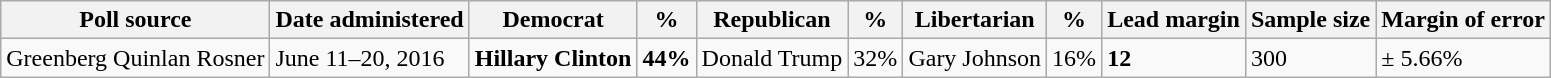<table class="wikitable">
<tr valign=bottom>
<th>Poll source</th>
<th>Date administered</th>
<th>Democrat</th>
<th>%</th>
<th>Republican</th>
<th>%</th>
<th>Libertarian</th>
<th>%</th>
<th>Lead margin</th>
<th>Sample size</th>
<th>Margin of error</th>
</tr>
<tr>
<td>Greenberg Quinlan Rosner</td>
<td>June 11–20, 2016</td>
<td><strong>Hillary Clinton</strong></td>
<td><strong>44%</strong></td>
<td>Donald Trump</td>
<td>32%</td>
<td>Gary Johnson</td>
<td>16%</td>
<td><strong>12</strong></td>
<td>300</td>
<td>± 5.66%</td>
</tr>
</table>
